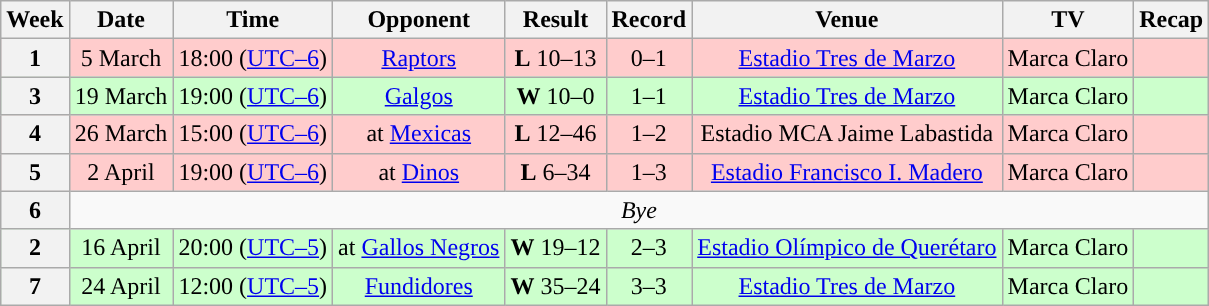<table class="wikitable" style="text-align:center">
<tr>
<th>Week</th>
<th>Date</th>
<th>Time</th>
<th>Opponent</th>
<th>Result</th>
<th>Record</th>
<th>Venue</th>
<th>TV</th>
<th>Recap</th>
</tr>
<tr style="background:#fcc">
<th>1</th>
<td>5 March</td>
<td>18:00 (<a href='#'>UTC–6</a>)</td>
<td><a href='#'>Raptors</a></td>
<td><strong>L</strong> 10–13</td>
<td>0–1</td>
<td><a href='#'>Estadio Tres de Marzo</a></td>
<td>Marca Claro</td>
<td></td>
</tr>
<tr style="background:#cfc">
<th>3</th>
<td>19 March</td>
<td>19:00 (<a href='#'>UTC–6</a>)</td>
<td><a href='#'>Galgos</a></td>
<td><strong>W</strong> 10–0</td>
<td>1–1</td>
<td><a href='#'>Estadio Tres de Marzo</a></td>
<td>Marca Claro</td>
<td></td>
</tr>
<tr style="background:#fcc">
<th>4</th>
<td>26 March</td>
<td>15:00 (<a href='#'>UTC–6</a>)</td>
<td>at <a href='#'>Mexicas</a></td>
<td><strong>L</strong> 12–46</td>
<td>1–2</td>
<td>Estadio MCA Jaime Labastida</td>
<td>Marca Claro</td>
<td></td>
</tr>
<tr style="background:#fcc">
<th>5</th>
<td>2 April</td>
<td>19:00 (<a href='#'>UTC–6</a>)</td>
<td>at <a href='#'>Dinos</a></td>
<td><strong>L</strong> 6–34</td>
<td>1–3</td>
<td><a href='#'>Estadio Francisco I. Madero</a></td>
<td>Marca Claro</td>
<td></td>
</tr>
<tr>
<th>6</th>
<td colspan=8><em>Bye</em></td>
</tr>
<tr style="background:#cfc">
<th>2</th>
<td>16 April</td>
<td>20:00 (<a href='#'>UTC–5</a>)</td>
<td>at <a href='#'>Gallos Negros</a></td>
<td><strong>W</strong> 19–12</td>
<td>2–3</td>
<td><a href='#'>Estadio Olímpico de Querétaro</a></td>
<td>Marca Claro</td>
<td></td>
</tr>
<tr style="background:#cfc">
<th>7</th>
<td>24 April</td>
<td>12:00 (<a href='#'>UTC–5</a>)</td>
<td><a href='#'>Fundidores</a></td>
<td><strong>W</strong> 35–24</td>
<td>3–3</td>
<td><a href='#'>Estadio Tres de Marzo</a></td>
<td>Marca Claro</td>
<td></td>
</tr>
</table>
